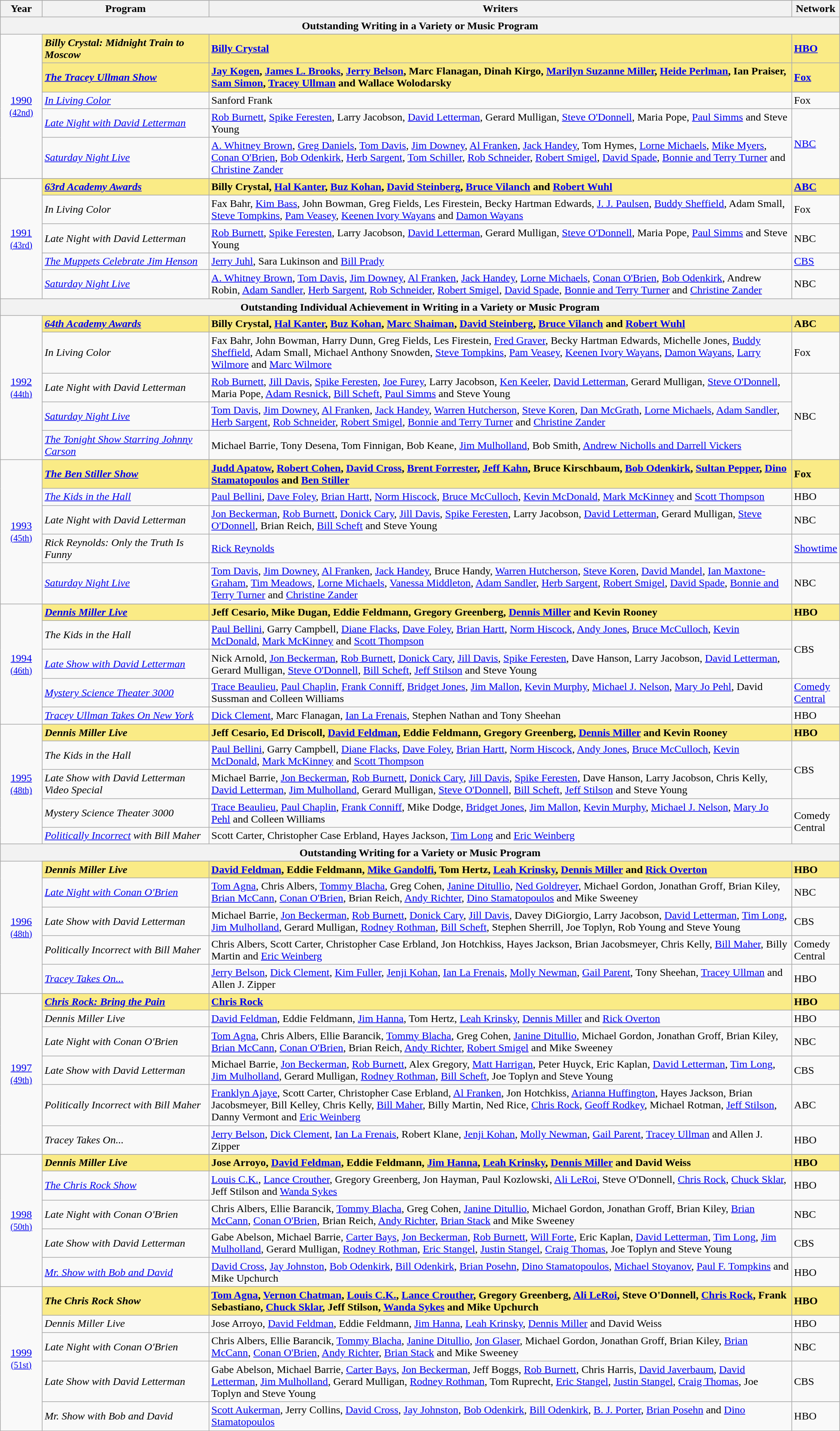<table class="wikitable" style="width:100%">
<tr bgcolor="#bebebe">
<th width="5%">Year</th>
<th width="20%">Program</th>
<th width="70%">Writers</th>
<th width="5%">Network</th>
</tr>
<tr>
<th colspan=4>Outstanding Writing in a Variety or Music Program</th>
</tr>
<tr>
<td rowspan=6 style="text-align:center"><a href='#'>1990</a><br><small><a href='#'>(42nd)</a></small><br></td>
</tr>
<tr style="background:#FAEB86">
<td><strong><em>Billy Crystal: Midnight Train to Moscow</em></strong></td>
<td><strong><a href='#'>Billy Crystal</a></strong></td>
<td><strong><a href='#'>HBO</a></strong></td>
</tr>
<tr style="background:#FAEB86">
<td><strong><em><a href='#'>The Tracey Ullman Show</a></em></strong></td>
<td><strong><a href='#'>Jay Kogen</a>, <a href='#'>James L. Brooks</a>, <a href='#'>Jerry Belson</a>, Marc Flanagan, Dinah Kirgo, <a href='#'>Marilyn Suzanne Miller</a>, <a href='#'>Heide Perlman</a>, Ian Praiser, <a href='#'>Sam Simon</a>, <a href='#'>Tracey Ullman</a> and Wallace Wolodarsky</strong></td>
<td><strong><a href='#'>Fox</a></strong></td>
</tr>
<tr>
<td><em><a href='#'>In Living Color</a></em></td>
<td>Sanford Frank</td>
<td>Fox</td>
</tr>
<tr>
<td><em><a href='#'>Late Night with David Letterman</a></em></td>
<td><a href='#'>Rob Burnett</a>, <a href='#'>Spike Feresten</a>, Larry Jacobson, <a href='#'>David Letterman</a>, Gerard Mulligan, <a href='#'>Steve O'Donnell</a>, Maria Pope, <a href='#'>Paul Simms</a> and Steve Young</td>
<td rowspan="2"><a href='#'>NBC</a></td>
</tr>
<tr>
<td><em><a href='#'>Saturday Night Live</a></em></td>
<td><a href='#'>A. Whitney Brown</a>, <a href='#'>Greg Daniels</a>, <a href='#'>Tom Davis</a>, <a href='#'>Jim Downey</a>, <a href='#'>Al Franken</a>, <a href='#'>Jack Handey</a>, Tom Hymes, <a href='#'>Lorne Michaels</a>, <a href='#'>Mike Myers</a>, <a href='#'>Conan O'Brien</a>, <a href='#'>Bob Odenkirk</a>, <a href='#'>Herb Sargent</a>, <a href='#'>Tom Schiller</a>, <a href='#'>Rob Schneider</a>, <a href='#'>Robert Smigel</a>, <a href='#'>David Spade</a>, <a href='#'>Bonnie and Terry Turner</a> and <a href='#'>Christine Zander</a></td>
</tr>
<tr>
<td rowspan=6 style="text-align:center"><a href='#'>1991</a><br><small><a href='#'>(43rd)</a></small><br></td>
</tr>
<tr style="background:#FAEB86">
<td><strong><em><a href='#'>63rd Academy Awards</a></em></strong></td>
<td><strong>Billy Crystal, <a href='#'>Hal Kanter</a>, <a href='#'>Buz Kohan</a>, <a href='#'>David Steinberg</a>, <a href='#'>Bruce Vilanch</a> and <a href='#'>Robert Wuhl</a></strong></td>
<td><strong><a href='#'>ABC</a></strong></td>
</tr>
<tr>
<td><em>In Living Color</em></td>
<td>Fax Bahr, <a href='#'>Kim Bass</a>, John Bowman, Greg Fields, Les Firestein, Becky Hartman Edwards, <a href='#'>J. J. Paulsen</a>, <a href='#'>Buddy Sheffield</a>, Adam Small, <a href='#'>Steve Tompkins</a>, <a href='#'>Pam Veasey</a>, <a href='#'>Keenen Ivory Wayans</a> and <a href='#'>Damon Wayans</a></td>
<td>Fox</td>
</tr>
<tr>
<td><em>Late Night with David Letterman</em></td>
<td><a href='#'>Rob Burnett</a>, <a href='#'>Spike Feresten</a>, Larry Jacobson, <a href='#'>David Letterman</a>, Gerard Mulligan, <a href='#'>Steve O'Donnell</a>, Maria Pope, <a href='#'>Paul Simms</a> and Steve Young</td>
<td>NBC</td>
</tr>
<tr>
<td><em><a href='#'>The Muppets Celebrate Jim Henson</a></em></td>
<td><a href='#'>Jerry Juhl</a>, Sara Lukinson and <a href='#'>Bill Prady</a></td>
<td><a href='#'>CBS</a></td>
</tr>
<tr>
<td><em><a href='#'>Saturday Night Live</a></em></td>
<td><a href='#'>A. Whitney Brown</a>, <a href='#'>Tom Davis</a>, <a href='#'>Jim Downey</a>, <a href='#'>Al Franken</a>, <a href='#'>Jack Handey</a>, <a href='#'>Lorne Michaels</a>, <a href='#'>Conan O'Brien</a>, <a href='#'>Bob Odenkirk</a>, Andrew Robin, <a href='#'>Adam Sandler</a>, <a href='#'>Herb Sargent</a>, <a href='#'>Rob Schneider</a>, <a href='#'>Robert Smigel</a>, <a href='#'>David Spade</a>, <a href='#'>Bonnie and Terry Turner</a> and <a href='#'>Christine Zander</a></td>
<td>NBC</td>
</tr>
<tr>
<th colspan=4>Outstanding Individual Achievement in Writing in a Variety or Music Program</th>
</tr>
<tr>
<td rowspan=6 style="text-align:center"><a href='#'>1992</a><br><small><a href='#'>(44th)</a></small><br></td>
</tr>
<tr style="background:#FAEB86">
<td><strong><em><a href='#'>64th Academy Awards</a></em></strong></td>
<td><strong>Billy Crystal, <a href='#'>Hal Kanter</a>, <a href='#'>Buz Kohan</a>, <a href='#'>Marc Shaiman</a>, <a href='#'>David Steinberg</a>, <a href='#'>Bruce Vilanch</a> and <a href='#'>Robert Wuhl</a></strong></td>
<td><strong>ABC</strong></td>
</tr>
<tr>
<td><em>In Living Color</em></td>
<td>Fax Bahr, John Bowman, Harry Dunn, Greg Fields, Les Firestein, <a href='#'>Fred Graver</a>, Becky Hartman Edwards, Michelle Jones, <a href='#'>Buddy Sheffield</a>, Adam Small, Michael Anthony Snowden, <a href='#'>Steve Tompkins</a>, <a href='#'>Pam Veasey</a>, <a href='#'>Keenen Ivory Wayans</a>, <a href='#'>Damon Wayans</a>, <a href='#'>Larry Wilmore</a> and <a href='#'>Marc Wilmore</a></td>
<td>Fox</td>
</tr>
<tr>
<td><em>Late Night with David Letterman</em></td>
<td><a href='#'>Rob Burnett</a>, <a href='#'>Jill Davis</a>, <a href='#'>Spike Feresten</a>, <a href='#'>Joe Furey</a>, Larry Jacobson, <a href='#'>Ken Keeler</a>, <a href='#'>David Letterman</a>, Gerard Mulligan, <a href='#'>Steve O'Donnell</a>, Maria Pope, <a href='#'>Adam Resnick</a>, <a href='#'>Bill Scheft</a>, <a href='#'>Paul Simms</a> and Steve Young</td>
<td rowspan=3>NBC</td>
</tr>
<tr>
<td><em><a href='#'>Saturday Night Live</a></em></td>
<td><a href='#'>Tom Davis</a>, <a href='#'>Jim Downey</a>, <a href='#'>Al Franken</a>, <a href='#'>Jack Handey</a>, <a href='#'>Warren Hutcherson</a>, <a href='#'>Steve Koren</a>, <a href='#'>Dan McGrath</a>, <a href='#'>Lorne Michaels</a>, <a href='#'>Adam Sandler</a>, <a href='#'>Herb Sargent</a>, <a href='#'>Rob Schneider</a>, <a href='#'>Robert Smigel</a>, <a href='#'>Bonnie and Terry Turner</a> and <a href='#'>Christine Zander</a></td>
</tr>
<tr>
<td><em><a href='#'>The Tonight Show Starring Johnny Carson</a></em></td>
<td>Michael Barrie, Tony Desena, Tom Finnigan, Bob Keane, <a href='#'>Jim Mulholland</a>, Bob Smith, <a href='#'>Andrew Nicholls and Darrell Vickers</a></td>
</tr>
<tr>
<td rowspan=6 style="text-align:center"><a href='#'>1993</a><br><small><a href='#'>(45th)</a></small><br></td>
</tr>
<tr style="background:#FAEB86">
<td><strong><em><a href='#'>The Ben Stiller Show</a></em></strong></td>
<td><strong><a href='#'>Judd Apatow</a>, <a href='#'>Robert Cohen</a>, <a href='#'>David Cross</a>, <a href='#'>Brent Forrester</a>, <a href='#'>Jeff Kahn</a>, Bruce Kirschbaum, <a href='#'>Bob Odenkirk</a>, <a href='#'>Sultan Pepper</a>, <a href='#'>Dino Stamatopoulos</a> and <a href='#'>Ben Stiller</a></strong></td>
<td><strong>Fox</strong></td>
</tr>
<tr>
<td><em><a href='#'>The Kids in the Hall</a></em></td>
<td><a href='#'>Paul Bellini</a>, <a href='#'>Dave Foley</a>, <a href='#'>Brian Hartt</a>, <a href='#'>Norm Hiscock</a>, <a href='#'>Bruce McCulloch</a>, <a href='#'>Kevin McDonald</a>, <a href='#'>Mark McKinney</a> and <a href='#'>Scott Thompson</a></td>
<td>HBO</td>
</tr>
<tr>
<td><em>Late Night with David Letterman</em></td>
<td><a href='#'>Jon Beckerman</a>, <a href='#'>Rob Burnett</a>, <a href='#'>Donick Cary</a>, <a href='#'>Jill Davis</a>, <a href='#'>Spike Feresten</a>, Larry Jacobson, <a href='#'>David Letterman</a>, Gerard Mulligan, <a href='#'>Steve O'Donnell</a>, Brian Reich, <a href='#'>Bill Scheft</a> and Steve Young</td>
<td>NBC</td>
</tr>
<tr>
<td><em>Rick Reynolds: Only the Truth Is Funny</em></td>
<td><a href='#'>Rick Reynolds</a></td>
<td><a href='#'>Showtime</a></td>
</tr>
<tr>
<td><em><a href='#'>Saturday Night Live</a></em></td>
<td><a href='#'>Tom Davis</a>, <a href='#'>Jim Downey</a>, <a href='#'>Al Franken</a>, <a href='#'>Jack Handey</a>, Bruce Handy, <a href='#'>Warren Hutcherson</a>, <a href='#'>Steve Koren</a>, <a href='#'>David Mandel</a>, <a href='#'>Ian Maxtone-Graham</a>, <a href='#'>Tim Meadows</a>, <a href='#'>Lorne Michaels</a>, <a href='#'>Vanessa Middleton</a>, <a href='#'>Adam Sandler</a>, <a href='#'>Herb Sargent</a>, <a href='#'>Robert Smigel</a>, <a href='#'>David Spade</a>, <a href='#'>Bonnie and Terry Turner</a> and <a href='#'>Christine Zander</a></td>
<td>NBC</td>
</tr>
<tr>
<td rowspan=6 style="text-align:center"><a href='#'>1994</a><br><small><a href='#'>(46th)</a></small><br></td>
</tr>
<tr style="background:#FAEB86">
<td><strong><em><a href='#'>Dennis Miller Live</a></em></strong></td>
<td><strong>Jeff Cesario, Mike Dugan, Eddie Feldmann, Gregory Greenberg, <a href='#'>Dennis Miller</a> and Kevin Rooney</strong></td>
<td><strong>HBO</strong></td>
</tr>
<tr>
<td><em>The Kids in the Hall</em></td>
<td><a href='#'>Paul Bellini</a>, Garry Campbell, <a href='#'>Diane Flacks</a>, <a href='#'>Dave Foley</a>, <a href='#'>Brian Hartt</a>, <a href='#'>Norm Hiscock</a>, <a href='#'>Andy Jones</a>, <a href='#'>Bruce McCulloch</a>, <a href='#'>Kevin McDonald</a>, <a href='#'>Mark McKinney</a> and <a href='#'>Scott Thompson</a></td>
<td rowspan=2>CBS</td>
</tr>
<tr>
<td><em><a href='#'>Late Show with David Letterman</a></em></td>
<td>Nick Arnold, <a href='#'>Jon Beckerman</a>, <a href='#'>Rob Burnett</a>, <a href='#'>Donick Cary</a>, <a href='#'>Jill Davis</a>, <a href='#'>Spike Feresten</a>, Dave Hanson, Larry Jacobson, <a href='#'>David Letterman</a>, Gerard Mulligan, <a href='#'>Steve O'Donnell</a>, <a href='#'>Bill Scheft</a>, <a href='#'>Jeff Stilson</a> and Steve Young</td>
</tr>
<tr>
<td><em><a href='#'>Mystery Science Theater 3000</a></em></td>
<td><a href='#'>Trace Beaulieu</a>, <a href='#'>Paul Chaplin</a>, <a href='#'>Frank Conniff</a>, <a href='#'>Bridget Jones</a>, <a href='#'>Jim Mallon</a>, <a href='#'>Kevin Murphy</a>, <a href='#'>Michael J. Nelson</a>, <a href='#'>Mary Jo Pehl</a>, David Sussman and Colleen Williams</td>
<td><a href='#'>Comedy Central</a></td>
</tr>
<tr>
<td><em><a href='#'>Tracey Ullman Takes On New York</a></em></td>
<td><a href='#'>Dick Clement</a>, Marc Flanagan, <a href='#'>Ian La Frenais</a>, Stephen Nathan and Tony Sheehan</td>
<td>HBO</td>
</tr>
<tr>
<td rowspan=6 style="text-align:center"><a href='#'>1995</a><br><small><a href='#'>(48th)</a></small><br></td>
</tr>
<tr style="background:#FAEB86">
<td><strong><em>Dennis Miller Live</em></strong></td>
<td><strong>Jeff Cesario, Ed Driscoll, <a href='#'>David Feldman</a>, Eddie Feldmann, Gregory Greenberg, <a href='#'>Dennis Miller</a> and Kevin Rooney</strong></td>
<td><strong>HBO</strong></td>
</tr>
<tr>
<td><em>The Kids in the Hall</em></td>
<td><a href='#'>Paul Bellini</a>, Garry Campbell, <a href='#'>Diane Flacks</a>, <a href='#'>Dave Foley</a>, <a href='#'>Brian Hartt</a>, <a href='#'>Norm Hiscock</a>, <a href='#'>Andy Jones</a>, <a href='#'>Bruce McCulloch</a>, <a href='#'>Kevin McDonald</a>, <a href='#'>Mark McKinney</a> and <a href='#'>Scott Thompson</a></td>
<td rowspan=2>CBS</td>
</tr>
<tr>
<td><em>Late Show with David Letterman Video Special</em></td>
<td>Michael Barrie, <a href='#'>Jon Beckerman</a>, <a href='#'>Rob Burnett</a>, <a href='#'>Donick Cary</a>, <a href='#'>Jill Davis</a>, <a href='#'>Spike Feresten</a>, Dave Hanson, Larry Jacobson, Chris Kelly, <a href='#'>David Letterman</a>, <a href='#'>Jim Mulholland</a>, Gerard Mulligan, <a href='#'>Steve O'Donnell</a>, <a href='#'>Bill Scheft</a>, <a href='#'>Jeff Stilson</a> and Steve Young</td>
</tr>
<tr>
<td><em>Mystery Science Theater 3000</em></td>
<td><a href='#'>Trace Beaulieu</a>, <a href='#'>Paul Chaplin</a>, <a href='#'>Frank Conniff</a>, Mike Dodge, <a href='#'>Bridget Jones</a>, <a href='#'>Jim Mallon</a>, <a href='#'>Kevin Murphy</a>, <a href='#'>Michael J. Nelson</a>, <a href='#'>Mary Jo Pehl</a> and Colleen Williams</td>
<td rowspan=2>Comedy Central</td>
</tr>
<tr>
<td><em><a href='#'>Politically Incorrect</a> with Bill Maher</em></td>
<td>Scott Carter, Christopher Case Erbland, Hayes Jackson, <a href='#'>Tim Long</a> and <a href='#'>Eric Weinberg</a></td>
</tr>
<tr>
<th colspan=4>Outstanding Writing for a Variety or Music Program</th>
</tr>
<tr>
<td rowspan=6 style="text-align:center"><a href='#'>1996</a><br><small><a href='#'>(48th)</a></small><br></td>
</tr>
<tr style="background:#FAEB86">
<td><strong><em>Dennis Miller Live</em></strong></td>
<td><strong><a href='#'>David Feldman</a>, Eddie Feldmann, <a href='#'>Mike Gandolfi</a>, Tom Hertz, <a href='#'>Leah Krinsky</a>, <a href='#'>Dennis Miller</a> and <a href='#'>Rick Overton</a></strong></td>
<td><strong>HBO</strong></td>
</tr>
<tr>
<td><em><a href='#'>Late Night with Conan O'Brien</a></em></td>
<td><a href='#'>Tom Agna</a>, Chris Albers, <a href='#'>Tommy Blacha</a>, Greg Cohen, <a href='#'>Janine Ditullio</a>, <a href='#'>Ned Goldreyer</a>, Michael Gordon, Jonathan Groff, Brian Kiley, <a href='#'>Brian McCann</a>, <a href='#'>Conan O'Brien</a>, Brian Reich, <a href='#'>Andy Richter</a>, <a href='#'>Dino Stamatopoulos</a> and Mike Sweeney</td>
<td>NBC</td>
</tr>
<tr>
<td><em>Late Show with David Letterman</em></td>
<td>Michael Barrie, <a href='#'>Jon Beckerman</a>, <a href='#'>Rob Burnett</a>, <a href='#'>Donick Cary</a>, <a href='#'>Jill Davis</a>, Davey DiGiorgio, Larry Jacobson, <a href='#'>David Letterman</a>, <a href='#'>Tim Long</a>, <a href='#'>Jim Mulholland</a>, Gerard Mulligan, <a href='#'>Rodney Rothman</a>, <a href='#'>Bill Scheft</a>, Stephen Sherrill, Joe Toplyn, Rob Young and Steve Young</td>
<td>CBS</td>
</tr>
<tr>
<td><em>Politically Incorrect with Bill Maher</em></td>
<td>Chris Albers, Scott Carter, Christopher Case Erbland, Jon Hotchkiss, Hayes Jackson, Brian Jacobsmeyer, Chris Kelly, <a href='#'>Bill Maher</a>, Billy Martin and <a href='#'>Eric Weinberg</a></td>
<td>Comedy Central</td>
</tr>
<tr>
<td><em><a href='#'>Tracey Takes On...</a></em></td>
<td><a href='#'>Jerry Belson</a>, <a href='#'>Dick Clement</a>, <a href='#'>Kim Fuller</a>, <a href='#'>Jenji Kohan</a>, <a href='#'>Ian La Frenais</a>, <a href='#'>Molly Newman</a>, <a href='#'>Gail Parent</a>, Tony Sheehan, <a href='#'>Tracey Ullman</a> and Allen J. Zipper</td>
<td>HBO</td>
</tr>
<tr>
<td rowspan=7 style="text-align:center"><a href='#'>1997</a><br><small><a href='#'>(49th)</a></small><br></td>
</tr>
<tr style="background:#FAEB86">
<td><strong><em><a href='#'>Chris Rock: Bring the Pain</a></em></strong></td>
<td><strong><a href='#'>Chris Rock</a></strong></td>
<td><strong>HBO</strong></td>
</tr>
<tr>
<td><em>Dennis Miller Live</em></td>
<td><a href='#'>David Feldman</a>, Eddie Feldmann, <a href='#'>Jim Hanna</a>, Tom Hertz, <a href='#'>Leah Krinsky</a>, <a href='#'>Dennis Miller</a> and <a href='#'>Rick Overton</a></td>
<td>HBO</td>
</tr>
<tr>
<td><em>Late Night with Conan O'Brien</em></td>
<td><a href='#'>Tom Agna</a>, Chris Albers, Ellie Barancik, <a href='#'>Tommy Blacha</a>, Greg Cohen, <a href='#'>Janine Ditullio</a>, Michael Gordon, Jonathan Groff, Brian Kiley, <a href='#'>Brian McCann</a>, <a href='#'>Conan O'Brien</a>, Brian Reich, <a href='#'>Andy Richter</a>, <a href='#'>Robert Smigel</a> and Mike Sweeney</td>
<td>NBC</td>
</tr>
<tr>
<td><em>Late Show with David Letterman</em></td>
<td>Michael Barrie, <a href='#'>Jon Beckerman</a>, <a href='#'>Rob Burnett</a>, Alex Gregory, <a href='#'>Matt Harrigan</a>, Peter Huyck, Eric Kaplan, <a href='#'>David Letterman</a>, <a href='#'>Tim Long</a>, <a href='#'>Jim Mulholland</a>, Gerard Mulligan, <a href='#'>Rodney Rothman</a>, <a href='#'>Bill Scheft</a>, Joe Toplyn and Steve Young</td>
<td>CBS</td>
</tr>
<tr>
<td><em>Politically Incorrect with Bill Maher</em></td>
<td><a href='#'>Franklyn Ajaye</a>, Scott Carter, Christopher Case Erbland, <a href='#'>Al Franken</a>, Jon Hotchkiss, <a href='#'>Arianna Huffington</a>, Hayes Jackson, Brian Jacobsmeyer, Bill Kelley, Chris Kelly, <a href='#'>Bill Maher</a>, Billy Martin, Ned Rice, <a href='#'>Chris Rock</a>, <a href='#'>Geoff Rodkey</a>, Michael Rotman, <a href='#'>Jeff Stilson</a>, Danny Vermont and <a href='#'>Eric Weinberg</a></td>
<td>ABC</td>
</tr>
<tr>
<td><em>Tracey Takes On...</em></td>
<td><a href='#'>Jerry Belson</a>, <a href='#'>Dick Clement</a>, <a href='#'>Ian La Frenais</a>, Robert Klane, <a href='#'>Jenji Kohan</a>, <a href='#'>Molly Newman</a>, <a href='#'>Gail Parent</a>, <a href='#'>Tracey Ullman</a> and Allen J. Zipper</td>
<td>HBO</td>
</tr>
<tr>
<td rowspan=6 style="text-align:center"><a href='#'>1998</a><br><small><a href='#'>(50th)</a></small><br></td>
</tr>
<tr style="background:#FAEB86">
<td><strong><em>Dennis Miller Live</em></strong></td>
<td><strong>Jose Arroyo, <a href='#'>David Feldman</a>, Eddie Feldmann, <a href='#'>Jim Hanna</a>, <a href='#'>Leah Krinsky</a>, <a href='#'>Dennis Miller</a> and David Weiss</strong></td>
<td><strong>HBO</strong></td>
</tr>
<tr>
<td><em><a href='#'>The Chris Rock Show</a></em></td>
<td><a href='#'>Louis C.K.</a>, <a href='#'>Lance Crouther</a>, Gregory Greenberg, Jon Hayman, Paul Kozlowski, <a href='#'>Ali LeRoi</a>, Steve O'Donnell, <a href='#'>Chris Rock</a>, <a href='#'>Chuck Sklar</a>, Jeff Stilson and <a href='#'>Wanda Sykes</a></td>
<td>HBO</td>
</tr>
<tr>
<td><em>Late Night with Conan O'Brien</em></td>
<td>Chris Albers, Ellie Barancik, <a href='#'>Tommy Blacha</a>, Greg Cohen, <a href='#'>Janine Ditullio</a>, Michael Gordon, Jonathan Groff, Brian Kiley, <a href='#'>Brian McCann</a>, <a href='#'>Conan O'Brien</a>, Brian Reich, <a href='#'>Andy Richter</a>, <a href='#'>Brian Stack</a> and Mike Sweeney</td>
<td>NBC</td>
</tr>
<tr>
<td><em>Late Show with David Letterman</em></td>
<td>Gabe Abelson, Michael Barrie, <a href='#'>Carter Bays</a>, <a href='#'>Jon Beckerman</a>, <a href='#'>Rob Burnett</a>, <a href='#'>Will Forte</a>, Eric Kaplan, <a href='#'>David Letterman</a>, <a href='#'>Tim Long</a>, <a href='#'>Jim Mulholland</a>, Gerard Mulligan, <a href='#'>Rodney Rothman</a>, <a href='#'>Eric Stangel</a>, <a href='#'>Justin Stangel</a>, <a href='#'>Craig Thomas</a>, Joe Toplyn and Steve Young</td>
<td>CBS</td>
</tr>
<tr>
<td><em><a href='#'>Mr. Show with Bob and David</a></em></td>
<td><a href='#'>David Cross</a>, <a href='#'>Jay Johnston</a>, <a href='#'>Bob Odenkirk</a>, <a href='#'>Bill Odenkirk</a>, <a href='#'>Brian Posehn</a>, <a href='#'>Dino Stamatopoulos</a>, <a href='#'>Michael Stoyanov</a>, <a href='#'>Paul F. Tompkins</a> and Mike Upchurch</td>
<td>HBO</td>
</tr>
<tr>
<td rowspan=6 style="text-align:center"><a href='#'>1999</a><br><small><a href='#'>(51st)</a></small><br></td>
</tr>
<tr style="background:#FAEB86">
<td><strong><em>The Chris Rock Show</em></strong></td>
<td><strong><a href='#'>Tom Agna</a>, <a href='#'>Vernon Chatman</a>, <a href='#'>Louis C.K.</a>, <a href='#'>Lance Crouther</a>, Gregory Greenberg, <a href='#'>Ali LeRoi</a>, Steve O'Donnell, <a href='#'>Chris Rock</a>, Frank Sebastiano, <a href='#'>Chuck Sklar</a>, Jeff Stilson, <a href='#'>Wanda Sykes</a> and Mike Upchurch</strong></td>
<td><strong>HBO</strong></td>
</tr>
<tr>
<td><em>Dennis Miller Live</em></td>
<td>Jose Arroyo, <a href='#'>David Feldman</a>, Eddie Feldmann, <a href='#'>Jim Hanna</a>, <a href='#'>Leah Krinsky</a>, <a href='#'>Dennis Miller</a> and David Weiss</td>
<td>HBO</td>
</tr>
<tr>
<td><em>Late Night with Conan O'Brien</em></td>
<td>Chris Albers, Ellie Barancik, <a href='#'>Tommy Blacha</a>, <a href='#'>Janine Ditullio</a>, <a href='#'>Jon Glaser</a>, Michael Gordon, Jonathan Groff, Brian Kiley, <a href='#'>Brian McCann</a>, <a href='#'>Conan O'Brien</a>, <a href='#'>Andy Richter</a>, <a href='#'>Brian Stack</a> and Mike Sweeney</td>
<td>NBC</td>
</tr>
<tr>
<td><em>Late Show with David Letterman</em></td>
<td>Gabe Abelson, Michael Barrie, <a href='#'>Carter Bays</a>, <a href='#'>Jon Beckerman</a>, Jeff Boggs, <a href='#'>Rob Burnett</a>, Chris Harris, <a href='#'>David Javerbaum</a>, <a href='#'>David Letterman</a>, <a href='#'>Jim Mulholland</a>, Gerard Mulligan, <a href='#'>Rodney Rothman</a>, Tom Ruprecht, <a href='#'>Eric Stangel</a>, <a href='#'>Justin Stangel</a>, <a href='#'>Craig Thomas</a>, Joe Toplyn and Steve Young</td>
<td>CBS</td>
</tr>
<tr>
<td><em>Mr. Show with Bob and David</em></td>
<td><a href='#'>Scott Aukerman</a>, Jerry Collins, <a href='#'>David Cross</a>, <a href='#'>Jay Johnston</a>, <a href='#'>Bob Odenkirk</a>, <a href='#'>Bill Odenkirk</a>, <a href='#'>B. J. Porter</a>, <a href='#'>Brian Posehn</a> and <a href='#'>Dino Stamatopoulos</a></td>
<td>HBO</td>
</tr>
</table>
